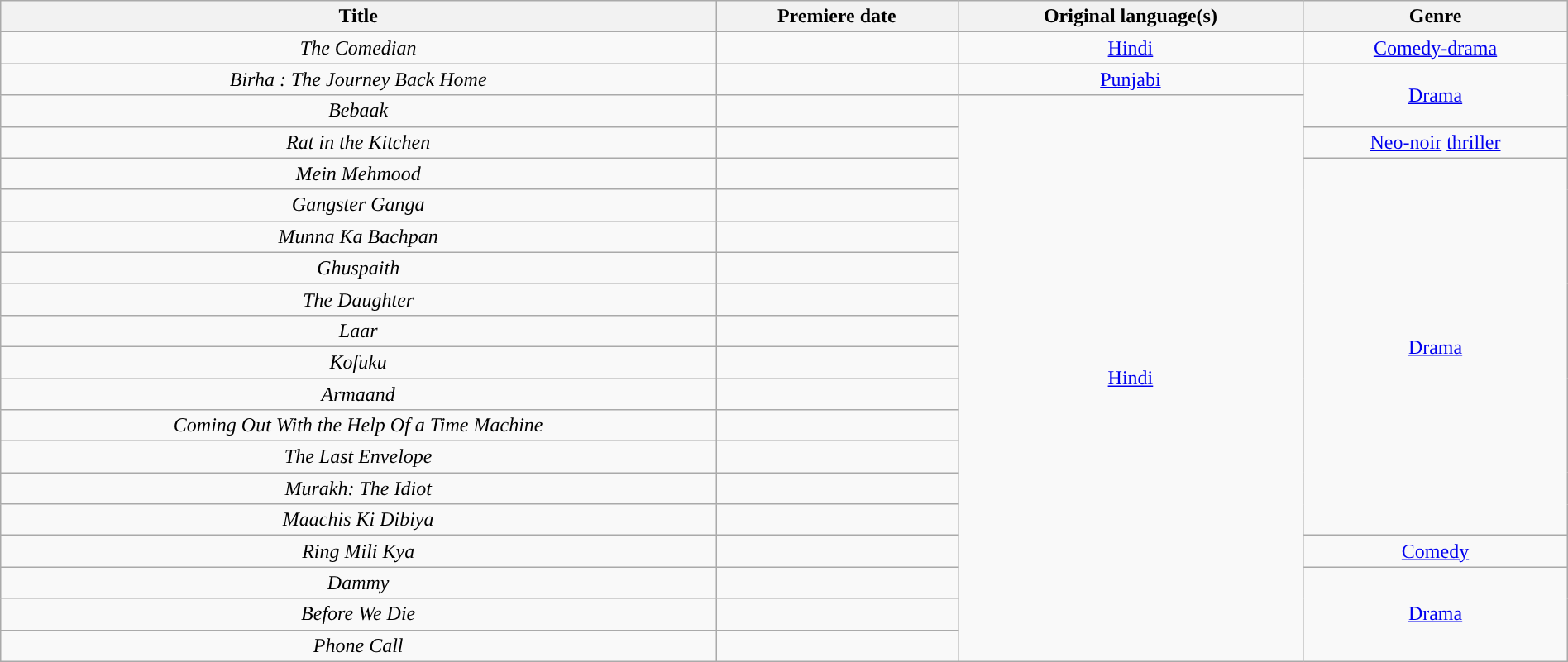<table class="wikitable sortable" id="special_upcoming" style="width: 100%; text-align: center;">
<tr>
<th>Title</th>
<th>Premiere date</th>
<th>Original language(s)</th>
<th>Genre</th>
</tr>
<tr>
<td><em>The Comedian</em></td>
<td></td>
<td><a href='#'>Hindi</a></td>
<td><a href='#'>Comedy-drama</a></td>
</tr>
<tr>
<td><em>Birha : The Journey Back Home</em></td>
<td></td>
<td><a href='#'>Punjabi</a></td>
<td rowspan="2"><a href='#'>Drama</a></td>
</tr>
<tr>
<td><em>Bebaak</em></td>
<td></td>
<td rowspan="18"><a href='#'>Hindi</a></td>
</tr>
<tr>
<td><em>Rat in the Kitchen</em></td>
<td></td>
<td><a href='#'>Neo-noir</a> <a href='#'>thriller</a></td>
</tr>
<tr>
<td><em>Mein Mehmood</em></td>
<td></td>
<td rowspan="12"><a href='#'>Drama</a></td>
</tr>
<tr>
<td><em>Gangster Ganga</em></td>
<td></td>
</tr>
<tr>
<td><em>Munna Ka Bachpan</em></td>
<td></td>
</tr>
<tr>
<td><em>Ghuspaith</em></td>
<td></td>
</tr>
<tr>
<td><em>The Daughter</em></td>
<td></td>
</tr>
<tr>
<td><em>Laar</em></td>
<td></td>
</tr>
<tr>
<td><em>Kofuku</em></td>
<td></td>
</tr>
<tr>
<td><em>Armaand</em></td>
<td></td>
</tr>
<tr>
<td><em>Coming Out With the Help Of a Time Machine</em></td>
<td></td>
</tr>
<tr>
<td><em>The Last Envelope</em></td>
<td></td>
</tr>
<tr>
<td><em>Murakh: The Idiot</em></td>
<td></td>
</tr>
<tr>
<td><em>Maachis Ki Dibiya</em></td>
<td></td>
</tr>
<tr>
<td><em>Ring Mili Kya</em></td>
<td></td>
<td><a href='#'>Comedy</a></td>
</tr>
<tr>
<td><em>Dammy</em></td>
<td></td>
<td rowspan="3"><a href='#'>Drama</a></td>
</tr>
<tr>
<td><em>Before We Die</em></td>
<td></td>
</tr>
<tr>
<td><em>Phone Call</em></td>
<td></td>
</tr>
</table>
